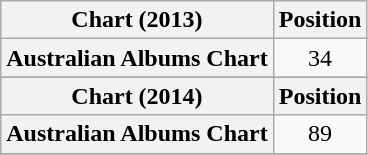<table class="wikitable sortable plainrowheaders" style="text-align:center">
<tr>
<th scope="col">Chart (2013)</th>
<th scope="col">Position</th>
</tr>
<tr>
<th scope="row">Australian Albums Chart</th>
<td>34</td>
</tr>
<tr>
</tr>
<tr>
<th scope="col">Chart (2014)</th>
<th scope="col">Position</th>
</tr>
<tr>
<th scope="row">Australian Albums Chart</th>
<td>89</td>
</tr>
<tr>
</tr>
</table>
